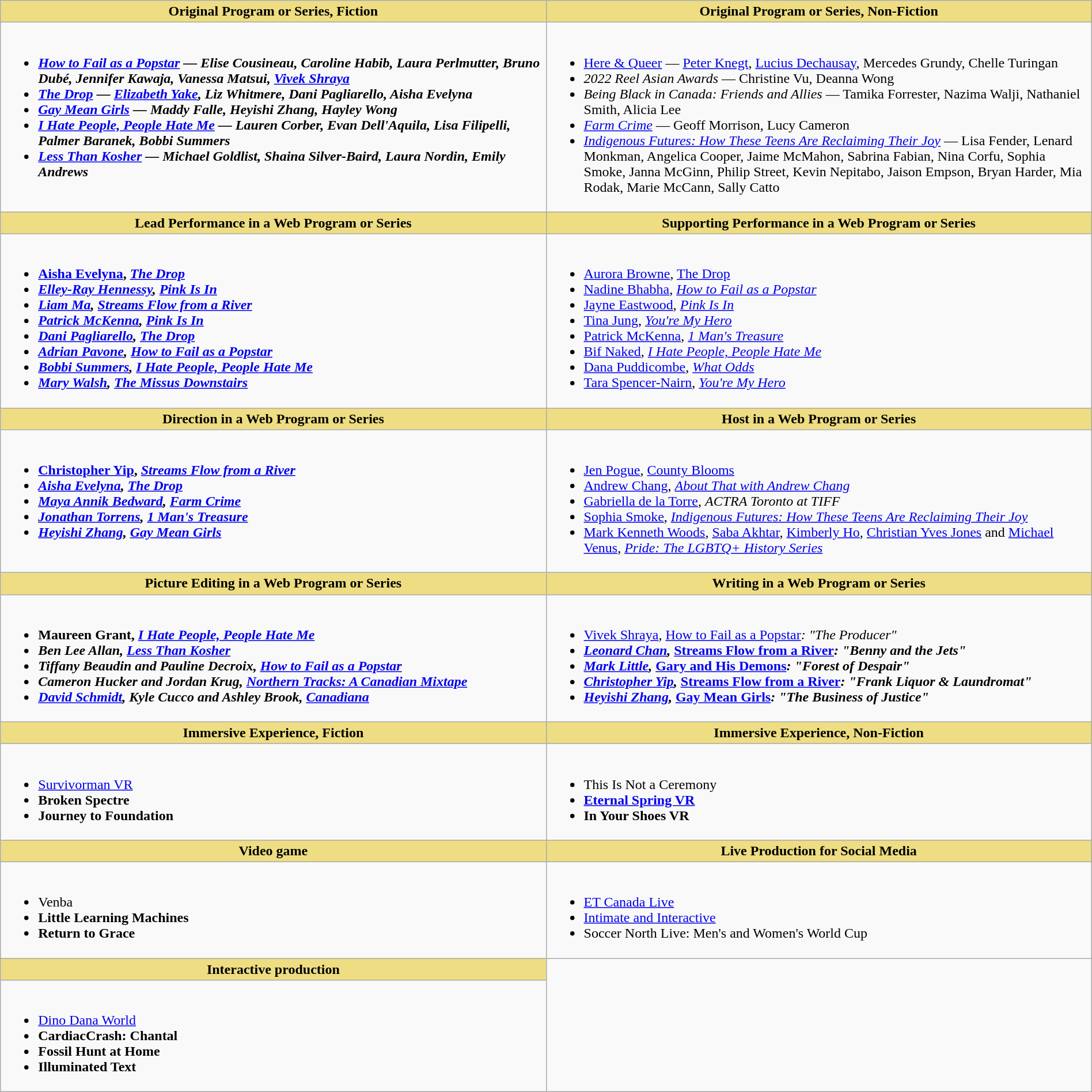<table class=wikitable width="100%">
<tr>
<th style="background:#EEDD82; width:50%">Original Program or Series, Fiction</th>
<th style="background:#EEDD82; width:50%">Original Program or Series, Non-Fiction</th>
</tr>
<tr>
<td valign="top"><br><ul><li> <strong><em><a href='#'>How to Fail as a Popstar</a><em> — Elise Cousineau, Caroline Habib, Laura Perlmutter, Bruno Dubé, Jennifer Kawaja, Vanessa Matsui, <a href='#'>Vivek Shraya</a><strong></li><li></em><a href='#'>The Drop</a><em> — <a href='#'>Elizabeth Yake</a>, Liz Whitmere, Dani Pagliarello, Aisha Evelyna</li><li></em><a href='#'>Gay Mean Girls</a><em> — Maddy Falle, Heyishi Zhang, Hayley Wong</li><li></em><a href='#'>I Hate People, People Hate Me</a><em> — Lauren Corber, Evan Dell'Aquila, Lisa Filipelli, Palmer Baranek, Bobbi Summers</li><li></em><a href='#'>Less Than Kosher</a><em> — Michael Goldlist, Shaina Silver-Baird, Laura Nordin, Emily Andrews</li></ul></td>
<td valign="top"><br><ul><li> </em></strong><a href='#'>Here & Queer</a></em> — <a href='#'>Peter Knegt</a>, <a href='#'>Lucius Dechausay</a>, Mercedes Grundy, Chelle Turingan</strong></li><li><em>2022 Reel Asian Awards</em> — Christine Vu, Deanna Wong</li><li><em>Being Black in Canada: Friends and Allies</em> — Tamika Forrester, Nazima Walji, Nathaniel Smith, Alicia Lee</li><li><em><a href='#'>Farm Crime</a></em> — Geoff Morrison, Lucy Cameron</li><li><em><a href='#'>Indigenous Futures: How These Teens Are Reclaiming Their Joy</a></em> — Lisa Fender, Lenard Monkman, Angelica Cooper, Jaime McMahon, Sabrina Fabian, Nina Corfu, Sophia Smoke, Janna McGinn, Philip Street, Kevin Nepitabo, Jaison Empson, Bryan Harder, Mia Rodak, Marie McCann, Sally Catto</li></ul></td>
</tr>
<tr>
<th style="background:#EEDD82; width:50%">Lead Performance in a Web Program or Series</th>
<th style="background:#EEDD82; width:50%">Supporting Performance in a Web Program or Series</th>
</tr>
<tr>
<td valign="top"><br><ul><li> <strong><a href='#'>Aisha Evelyna</a>, <em><a href='#'>The Drop</a><strong><em></li><li><a href='#'>Elley-Ray Hennessy</a>, </em><a href='#'>Pink Is In</a><em></li><li><a href='#'>Liam Ma</a>, </em><a href='#'>Streams Flow from a River</a><em></li><li><a href='#'>Patrick McKenna</a>, </em><a href='#'>Pink Is In</a><em></li><li><a href='#'>Dani Pagliarello</a>, </em><a href='#'>The Drop</a><em></li><li><a href='#'>Adrian Pavone</a>, </em><a href='#'>How to Fail as a Popstar</a><em></li><li><a href='#'>Bobbi Summers</a>, </em><a href='#'>I Hate People, People Hate Me</a><em></li><li><a href='#'>Mary Walsh</a>, </em><a href='#'>The Missus Downstairs</a><em></li></ul></td>
<td valign="top"><br><ul><li> </strong><a href='#'>Aurora Browne</a>, </em><a href='#'>The Drop</a></em></strong></li><li><a href='#'>Nadine Bhabha</a>, <em><a href='#'>How to Fail as a Popstar</a></em></li><li><a href='#'>Jayne Eastwood</a>, <em><a href='#'>Pink Is In</a></em></li><li><a href='#'>Tina Jung</a>, <em><a href='#'>You're My Hero</a></em></li><li><a href='#'>Patrick McKenna</a>, <em><a href='#'>1 Man's Treasure</a></em></li><li><a href='#'>Bif Naked</a>, <em><a href='#'>I Hate People, People Hate Me</a></em></li><li><a href='#'>Dana Puddicombe</a>, <em><a href='#'>What Odds</a></em></li><li><a href='#'>Tara Spencer-Nairn</a>, <em><a href='#'>You're My Hero</a></em></li></ul></td>
</tr>
<tr>
<th style="background:#EEDD82; width:50%">Direction in a Web Program or Series</th>
<th style="background:#EEDD82; width:50%">Host in a Web Program or Series</th>
</tr>
<tr>
<td valign="top"><br><ul><li> <strong><a href='#'>Christopher Yip</a>, <em><a href='#'>Streams Flow from a River</a><strong><em></li><li><a href='#'>Aisha Evelyna</a>, </em><a href='#'>The Drop</a><em></li><li><a href='#'>Maya Annik Bedward</a>, </em><a href='#'>Farm Crime</a><em></li><li><a href='#'>Jonathan Torrens</a>, </em><a href='#'>1 Man's Treasure</a><em></li><li><a href='#'>Heyishi Zhang</a>, </em><a href='#'>Gay Mean Girls</a><em></li></ul></td>
<td valign="top"><br><ul><li> </strong><a href='#'>Jen Pogue</a>, </em><a href='#'>County Blooms</a></em></strong></li><li><a href='#'>Andrew Chang</a>, <em><a href='#'>About That with Andrew Chang</a></em></li><li><a href='#'>Gabriella de la Torre</a>, <em>ACTRA Toronto at TIFF</em></li><li><a href='#'>Sophia Smoke</a>, <em><a href='#'>Indigenous Futures: How These Teens Are Reclaiming Their Joy</a></em></li><li><a href='#'>Mark Kenneth Woods</a>, <a href='#'>Saba Akhtar</a>, <a href='#'>Kimberly Ho</a>, <a href='#'>Christian Yves Jones</a> and <a href='#'>Michael Venus</a>, <em><a href='#'>Pride: The LGBTQ+ History Series</a></em></li></ul></td>
</tr>
<tr>
<th style="background:#EEDD82; width:50%">Picture Editing in a Web Program or Series</th>
<th style="background:#EEDD82; width:50%">Writing in a Web Program or Series</th>
</tr>
<tr>
<td valign="top"><br><ul><li> <strong>Maureen Grant, <em><a href='#'>I Hate People, People Hate Me</a><strong><em></li><li>Ben Lee Allan, </em><a href='#'>Less Than Kosher</a><em></li><li>Tiffany Beaudin and Pauline Decroix, </em><a href='#'>How to Fail as a Popstar</a><em></li><li>Cameron Hucker and Jordan Krug, </em><a href='#'>Northern Tracks: A Canadian Mixtape</a><em></li><li><a href='#'>David Schmidt</a>, Kyle Cucco and Ashley Brook, </em><a href='#'>Canadiana</a><em></li></ul></td>
<td valign="top"><br><ul><li> </strong><a href='#'>Vivek Shraya</a>, </em><a href='#'>How to Fail as a Popstar</a><em>: "The Producer"<strong></li><li><a href='#'>Leonard Chan</a>, </em><a href='#'>Streams Flow from a River</a><em>: "Benny and the Jets"</li><li><a href='#'>Mark Little</a>, </em><a href='#'>Gary and His Demons</a><em>: "Forest of Despair"</li><li><a href='#'>Christopher Yip</a>, </em><a href='#'>Streams Flow from a River</a><em>: "Frank Liquor & Laundromat"</li><li><a href='#'>Heyishi Zhang</a>, </em><a href='#'>Gay Mean Girls</a><em>: "The Business of Justice"</li></ul></td>
</tr>
<tr>
<th style="background:#EEDD82; width:50%">Immersive Experience, Fiction</th>
<th style="background:#EEDD82; width:50%">Immersive Experience, Non-Fiction</th>
</tr>
<tr>
<td valign="top"><br><ul><li> </em></strong><a href='#'>Survivorman VR</a><strong><em></li><li></em>Broken Spectre<em></li><li></em>Journey to Foundation<em></li></ul></td>
<td valign="top"><br><ul><li> </em></strong>This Is Not a Ceremony<strong><em></li><li></em><a href='#'>Eternal Spring VR</a><em></li><li></em>In Your Shoes VR<em></li></ul></td>
</tr>
<tr>
<th style="background:#EEDD82; width:50%">Video game</th>
<th style="background:#EEDD82; width:50%">Live Production for Social Media</th>
</tr>
<tr>
<td valign="top"><br><ul><li> </em></strong>Venba<strong><em></li><li></em>Little Learning Machines<em></li><li></em>Return to Grace<em></li></ul></td>
<td valign="top"><br><ul><li></em><a href='#'>ET Canada Live</a><em></li><li></em><a href='#'>Intimate and Interactive</a><em></li><li></em>Soccer North Live: Men's and Women's World Cup<em></li></ul></td>
</tr>
<tr>
<th style="background:#EEDD82; width:50%">Interactive production</th>
</tr>
<tr>
<td valign="top"><br><ul><li> </em></strong><a href='#'>Dino Dana World</a><strong><em></li><li></em>CardiacCrash: Chantal<em></li><li></em>Fossil Hunt at Home<em></li><li></em>Illuminated Text<em></li></ul></td>
</tr>
</table>
